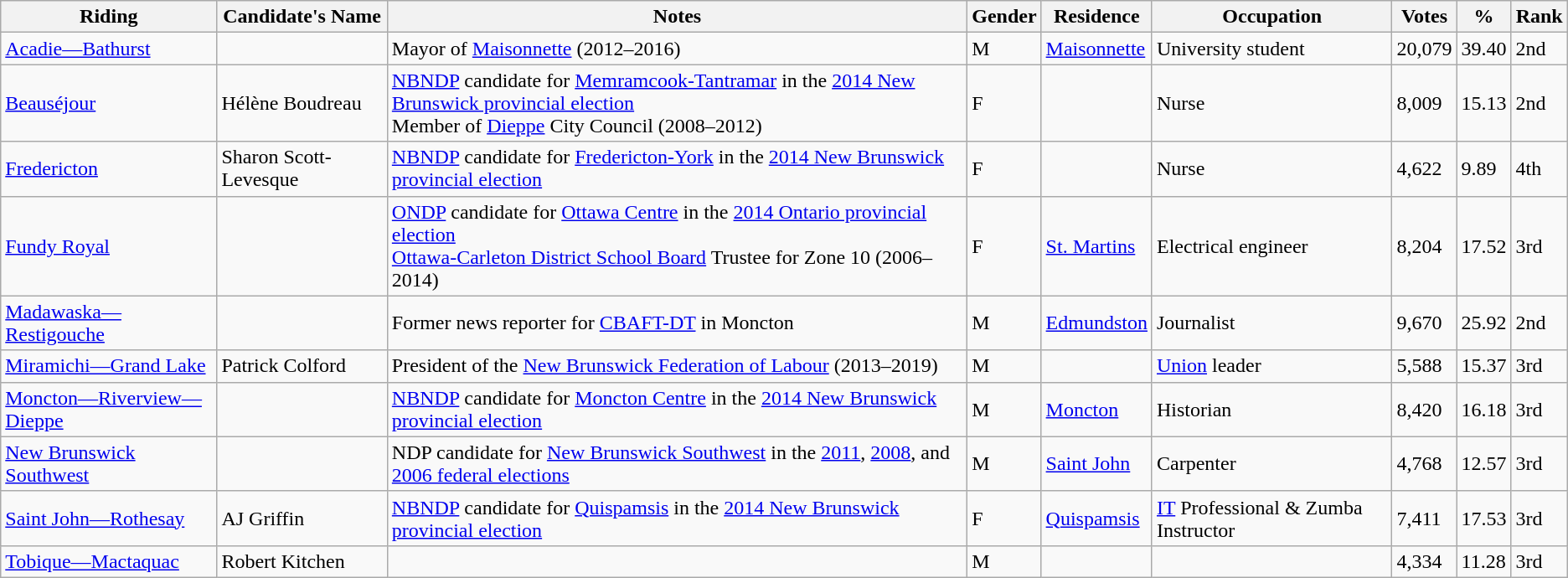<table class="wikitable sortable">
<tr>
<th>Riding<br></th>
<th>Candidate's Name</th>
<th>Notes</th>
<th>Gender</th>
<th>Residence</th>
<th>Occupation</th>
<th>Votes</th>
<th>%</th>
<th>Rank</th>
</tr>
<tr>
<td><a href='#'>Acadie—Bathurst</a></td>
<td></td>
<td>Mayor of <a href='#'>Maisonnette</a> (2012–2016)</td>
<td>M</td>
<td><a href='#'>Maisonnette</a></td>
<td>University student</td>
<td>20,079</td>
<td>39.40</td>
<td>2nd</td>
</tr>
<tr>
<td><a href='#'>Beauséjour</a></td>
<td>Hélène Boudreau</td>
<td><a href='#'>NBNDP</a> candidate for <a href='#'>Memramcook-Tantramar</a> in the <a href='#'>2014 New Brunswick provincial election</a> <br> Member of <a href='#'>Dieppe</a> City Council (2008–2012)</td>
<td>F</td>
<td></td>
<td>Nurse</td>
<td>8,009</td>
<td>15.13</td>
<td>2nd</td>
</tr>
<tr>
<td><a href='#'>Fredericton</a></td>
<td>Sharon Scott-Levesque</td>
<td><a href='#'>NBNDP</a> candidate for <a href='#'>Fredericton-York</a> in the <a href='#'>2014 New Brunswick provincial election</a></td>
<td>F</td>
<td></td>
<td>Nurse</td>
<td>4,622</td>
<td>9.89</td>
<td>4th</td>
</tr>
<tr>
<td><a href='#'>Fundy Royal</a></td>
<td></td>
<td><a href='#'>ONDP</a> candidate for <a href='#'>Ottawa Centre</a> in the <a href='#'>2014 Ontario provincial election</a> <br> <a href='#'>Ottawa-Carleton District School Board</a> Trustee for Zone 10 (2006–2014)</td>
<td>F</td>
<td><a href='#'>St. Martins</a></td>
<td>Electrical engineer</td>
<td>8,204</td>
<td>17.52</td>
<td>3rd</td>
</tr>
<tr>
<td><a href='#'>Madawaska—Restigouche</a></td>
<td></td>
<td>Former news reporter for <a href='#'>CBAFT-DT</a> in Moncton</td>
<td>M</td>
<td><a href='#'>Edmundston</a></td>
<td>Journalist</td>
<td>9,670</td>
<td>25.92</td>
<td>2nd</td>
</tr>
<tr>
<td><a href='#'>Miramichi—Grand Lake</a></td>
<td>Patrick Colford</td>
<td>President of the <a href='#'>New Brunswick Federation of Labour</a> (2013–2019)</td>
<td>M</td>
<td></td>
<td><a href='#'>Union</a> leader</td>
<td>5,588</td>
<td>15.37</td>
<td>3rd</td>
</tr>
<tr>
<td><a href='#'>Moncton—Riverview—Dieppe</a></td>
<td></td>
<td><a href='#'>NBNDP</a> candidate for <a href='#'>Moncton Centre</a> in the <a href='#'>2014 New Brunswick provincial election</a></td>
<td>M</td>
<td><a href='#'>Moncton</a></td>
<td>Historian</td>
<td>8,420</td>
<td>16.18</td>
<td>3rd</td>
</tr>
<tr>
<td><a href='#'>New Brunswick Southwest</a></td>
<td></td>
<td>NDP candidate for <a href='#'>New Brunswick Southwest</a> in the <a href='#'>2011</a>, <a href='#'>2008</a>, and <a href='#'>2006 federal elections</a></td>
<td>M</td>
<td><a href='#'>Saint John</a></td>
<td>Carpenter</td>
<td>4,768</td>
<td>12.57</td>
<td>3rd</td>
</tr>
<tr>
<td><a href='#'>Saint John—Rothesay</a></td>
<td>AJ Griffin</td>
<td><a href='#'>NBNDP</a> candidate for <a href='#'>Quispamsis</a> in the <a href='#'>2014 New Brunswick provincial election</a></td>
<td>F</td>
<td><a href='#'>Quispamsis</a></td>
<td><a href='#'>IT</a> Professional & Zumba Instructor</td>
<td>7,411</td>
<td>17.53</td>
<td>3rd</td>
</tr>
<tr>
<td><a href='#'>Tobique—Mactaquac</a></td>
<td>Robert Kitchen</td>
<td></td>
<td>M</td>
<td></td>
<td></td>
<td>4,334</td>
<td>11.28</td>
<td>3rd</td>
</tr>
</table>
